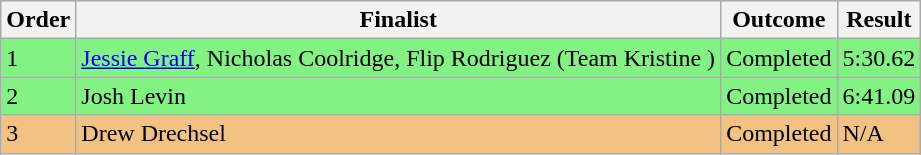<table class="wikitable sortable">
<tr>
<th>Order</th>
<th>Finalist</th>
<th>Outcome</th>
<th>Result</th>
</tr>
<tr style="background-color:#82f282">
<td>1</td>
<td><a href='#'>Jessie Graff</a>, Nicholas Coolridge, Flip Rodriguez (Team Kristine )</td>
<td>Completed</td>
<td>5:30.62</td>
</tr>
<tr style="background-color:#82f282">
<td>2</td>
<td>Josh Levin</td>
<td>Completed</td>
<td>6:41.09</td>
</tr>
<tr style="background-color:#f2c282">
<td>3</td>
<td>Drew Drechsel</td>
<td>Completed</td>
<td>N/A</td>
</tr>
</table>
